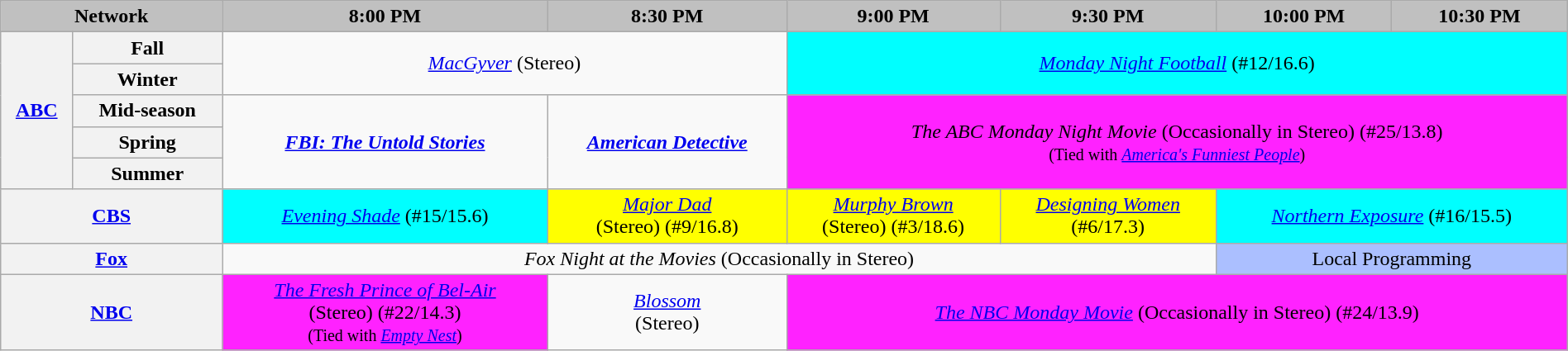<table class="wikitable" style="width:100%;margin-right:0;text-align:center">
<tr>
<th colspan="2" style="background-color:#C0C0C0;text-align:center">Network</th>
<th style="background-color:#C0C0C0;text-align:center">8:00 PM</th>
<th style="background-color:#C0C0C0;text-align:center">8:30 PM</th>
<th style="background-color:#C0C0C0;text-align:center">9:00 PM</th>
<th style="background-color:#C0C0C0;text-align:center">9:30 PM</th>
<th style="background-color:#C0C0C0;text-align:center">10:00 PM</th>
<th style="background-color:#C0C0C0;text-align:center">10:30 PM</th>
</tr>
<tr>
<th rowspan="5"><a href='#'>ABC</a></th>
<th>Fall</th>
<td colspan="2" rowspan="2"><em><a href='#'>MacGyver</a></em> (Stereo)</td>
<td bgcolor="#00FFFF" colspan="4" rowspan="2"><em><a href='#'>Monday Night Football</a></em> (#12/16.6)</td>
</tr>
<tr>
<th>Winter</th>
</tr>
<tr>
<th>Mid-season</th>
<td rowspan="3"><strong><em><a href='#'>FBI: The Untold Stories</a></em></strong></td>
<td rowspan="3"><strong><em><a href='#'>American Detective</a></em></strong></td>
<td bgcolor="#FF22FF" colspan="4" rowspan="3"><em>The ABC Monday Night Movie</em> (Occasionally in Stereo) (#25/13.8)<br><small>(Tied with <em><a href='#'>America's Funniest People</a></em>)</small></td>
</tr>
<tr>
<th>Spring</th>
</tr>
<tr>
<th>Summer</th>
</tr>
<tr>
<th colspan="2"><a href='#'>CBS</a></th>
<td bgcolor="#00FFFF"><em><a href='#'>Evening Shade</a></em> (#15/15.6)</td>
<td bgcolor="#FFFF00"><em><a href='#'>Major Dad</a></em><br>(Stereo) (#9/16.8)</td>
<td bgcolor="#FFFF00"><em><a href='#'>Murphy Brown</a></em><br>(Stereo) (#3/18.6)</td>
<td bgcolor="#FFFF00"><em><a href='#'>Designing Women</a></em><br>(#6/17.3)</td>
<td bgcolor="#00FFFF" colspan="2"><em><a href='#'>Northern Exposure</a></em> (#16/15.5)</td>
</tr>
<tr>
<th colspan="2"><a href='#'>Fox</a></th>
<td colspan="4"><em>Fox Night at the Movies</em> (Occasionally in Stereo)</td>
<td style="background:#abbfff;" colspan="2">Local Programming</td>
</tr>
<tr>
<th colspan="2"><a href='#'>NBC</a></th>
<td bgcolor="#FF22FF"><em><a href='#'>The Fresh Prince of Bel-Air</a></em><br>(Stereo) (#22/14.3)<br><small>(Tied with <em><a href='#'>Empty Nest</a></em>)</small></td>
<td><em><a href='#'>Blossom</a></em><br>(Stereo)</td>
<td bgcolor="#FF22FF" colspan="4"><em><a href='#'>The NBC Monday Movie</a></em> (Occasionally in Stereo) (#24/13.9)</td>
</tr>
</table>
